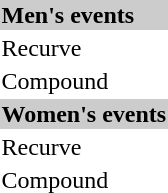<table>
<tr bgcolor="#cccccc">
<td colspan=7><strong>Men's events</strong></td>
</tr>
<tr>
<td>Recurve<br><small><em></em></small></td>
<td><strong></strong></td>
<td></td>
<td></td>
</tr>
<tr>
<td>Compound<br><small><em></em></small></td>
<td><strong></strong></td>
<td></td>
<td></td>
</tr>
<tr bgcolor="#cccccc">
<td colspan=7><strong>Women's events</strong></td>
</tr>
<tr>
<td>Recurve<br><small><em></em></small></td>
<td><strong></strong></td>
<td></td>
<td></td>
</tr>
<tr>
<td>Compound<br><small><em></em></small></td>
<td><strong></strong></td>
<td></td>
<td></td>
</tr>
</table>
